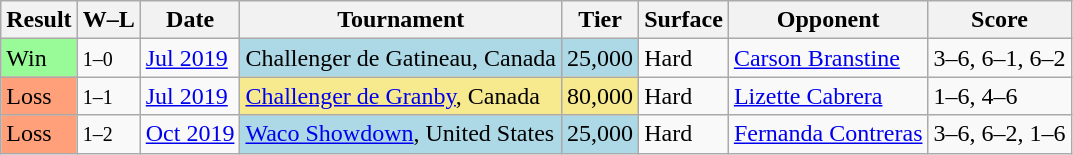<table class="sortable wikitable nowrap">
<tr>
<th>Result</th>
<th class="unsortable">W–L</th>
<th>Date</th>
<th>Tournament</th>
<th>Tier</th>
<th>Surface</th>
<th>Opponent</th>
<th class="unsortable">Score</th>
</tr>
<tr>
<td style="background:#98fb98;">Win</td>
<td><small>1–0</small></td>
<td><a href='#'>Jul 2019</a></td>
<td style="background:lightblue;">Challenger de Gatineau, Canada</td>
<td style="background:lightblue;">25,000</td>
<td>Hard</td>
<td> <a href='#'>Carson Branstine</a></td>
<td>3–6, 6–1, 6–2</td>
</tr>
<tr>
<td style="background:#ffa07a;">Loss</td>
<td><small>1–1</small></td>
<td><a href='#'>Jul 2019</a></td>
<td style="background:#f7e98e;"><a href='#'>Challenger de Granby</a>, Canada</td>
<td style="background:#f7e98e;">80,000</td>
<td>Hard</td>
<td> <a href='#'>Lizette Cabrera</a></td>
<td>1–6, 4–6</td>
</tr>
<tr>
<td style="background:#ffa07a;">Loss</td>
<td><small>1–2</small></td>
<td><a href='#'>Oct 2019</a></td>
<td style="background:lightblue;"><a href='#'>Waco Showdown</a>, United States</td>
<td style="background:lightblue;">25,000</td>
<td>Hard</td>
<td> <a href='#'>Fernanda Contreras</a></td>
<td>3–6, 6–2, 1–6</td>
</tr>
</table>
